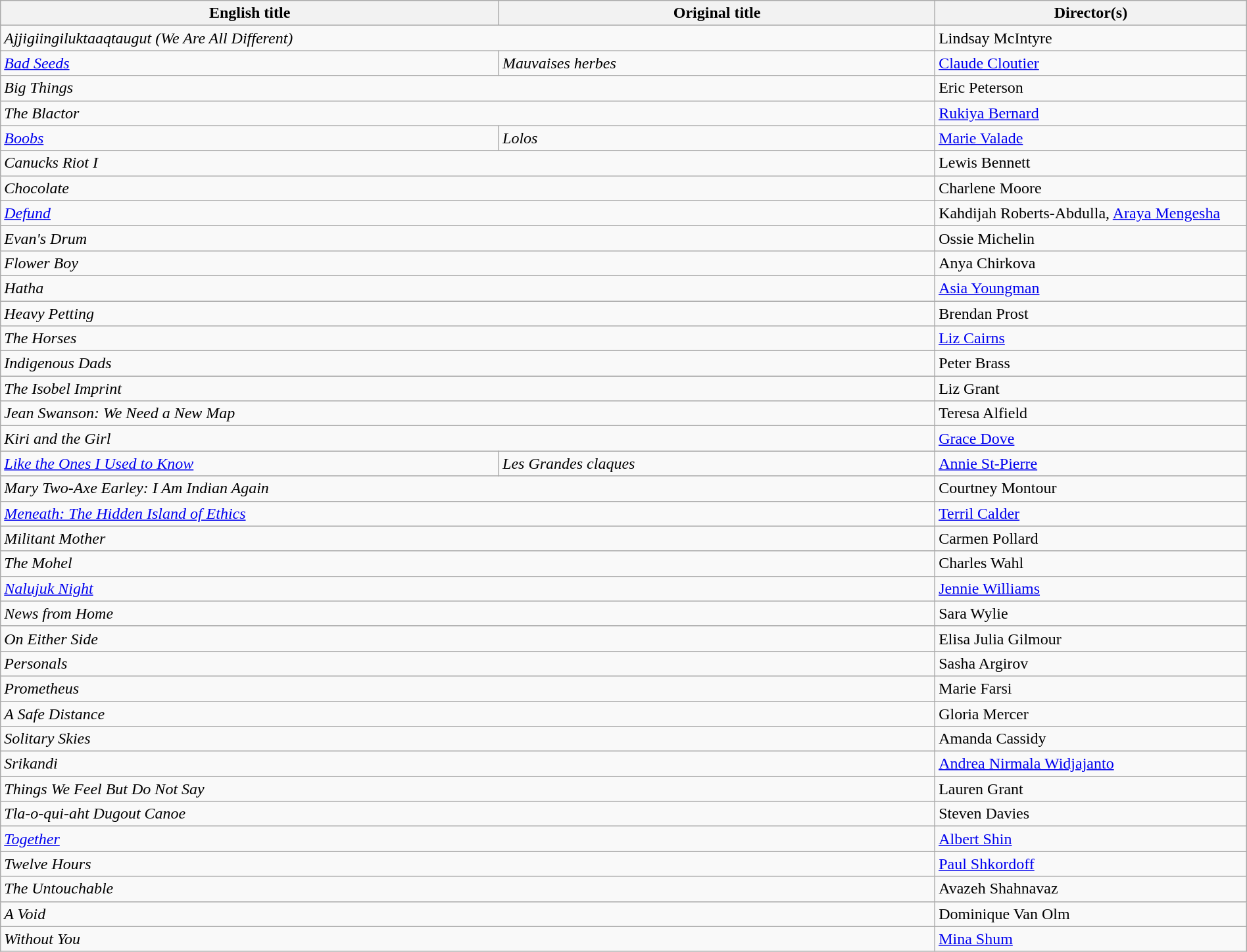<table class="sortable wikitable" width="100%" cellpadding="5">
<tr>
<th scope="col" width="32%">English title</th>
<th scope="col" width="28%">Original title</th>
<th scope="col" width="20%">Director(s)</th>
</tr>
<tr>
<td colspan=2><em>Ajjigiingiluktaaqtaugut (We Are All Different)</em></td>
<td>Lindsay McIntyre</td>
</tr>
<tr>
<td><em><a href='#'>Bad Seeds</a></em></td>
<td><em>Mauvaises herbes</em></td>
<td><a href='#'>Claude Cloutier</a></td>
</tr>
<tr>
<td colspan=2><em>Big Things</em></td>
<td>Eric Peterson</td>
</tr>
<tr>
<td colspan=2><em>The Blactor</em></td>
<td><a href='#'>Rukiya Bernard</a></td>
</tr>
<tr>
<td><em><a href='#'>Boobs</a></em></td>
<td><em>Lolos</em></td>
<td><a href='#'>Marie Valade</a></td>
</tr>
<tr>
<td colspan=2><em>Canucks Riot I</em></td>
<td>Lewis Bennett</td>
</tr>
<tr>
<td colspan=2><em>Chocolate</em></td>
<td>Charlene Moore</td>
</tr>
<tr>
<td colspan=2><em><a href='#'>Defund</a></em></td>
<td>Kahdijah Roberts-Abdulla, <a href='#'>Araya Mengesha</a></td>
</tr>
<tr>
<td colspan=2><em>Evan's Drum</em></td>
<td>Ossie Michelin</td>
</tr>
<tr>
<td colspan=2><em>Flower Boy</em></td>
<td>Anya Chirkova</td>
</tr>
<tr>
<td colspan=2><em>Hatha</em></td>
<td><a href='#'>Asia Youngman</a></td>
</tr>
<tr>
<td colspan=2><em>Heavy Petting</em></td>
<td>Brendan Prost</td>
</tr>
<tr>
<td colspan=2><em>The Horses</em></td>
<td><a href='#'>Liz Cairns</a></td>
</tr>
<tr>
<td colspan=2><em>Indigenous Dads</em></td>
<td>Peter Brass</td>
</tr>
<tr>
<td colspan=2><em>The Isobel Imprint</em></td>
<td>Liz Grant</td>
</tr>
<tr>
<td colspan=2><em>Jean Swanson: We Need a New Map</em></td>
<td>Teresa Alfield</td>
</tr>
<tr>
<td colspan=2><em>Kiri and the Girl</em></td>
<td><a href='#'>Grace Dove</a></td>
</tr>
<tr>
<td><em><a href='#'>Like the Ones I Used to Know</a></em></td>
<td><em>Les Grandes claques</em></td>
<td><a href='#'>Annie St-Pierre</a></td>
</tr>
<tr>
<td colspan=2><em>Mary Two-Axe Earley: I Am Indian Again</em></td>
<td>Courtney Montour</td>
</tr>
<tr>
<td colspan=2><em><a href='#'>Meneath: The Hidden Island of Ethics</a></em></td>
<td><a href='#'>Terril Calder</a></td>
</tr>
<tr>
<td colspan=2><em>Militant Mother</em></td>
<td>Carmen Pollard</td>
</tr>
<tr>
<td colspan=2><em>The Mohel</em></td>
<td>Charles Wahl</td>
</tr>
<tr>
<td colspan=2><em><a href='#'>Nalujuk Night</a></em></td>
<td><a href='#'>Jennie Williams</a></td>
</tr>
<tr>
<td colspan=2><em>News from Home</em></td>
<td>Sara Wylie</td>
</tr>
<tr>
<td colspan=2><em>On Either Side</em></td>
<td>Elisa Julia Gilmour</td>
</tr>
<tr>
<td colspan=2><em>Personals</em></td>
<td>Sasha Argirov</td>
</tr>
<tr>
<td colspan=2><em>Prometheus</em></td>
<td>Marie Farsi</td>
</tr>
<tr>
<td colspan=2><em>A Safe Distance</em></td>
<td>Gloria Mercer</td>
</tr>
<tr>
<td colspan=2><em>Solitary Skies</em></td>
<td>Amanda Cassidy</td>
</tr>
<tr>
<td colspan=2><em>Srikandi</em></td>
<td><a href='#'>Andrea Nirmala Widjajanto</a></td>
</tr>
<tr>
<td colspan=2><em>Things We Feel But Do Not Say</em></td>
<td>Lauren Grant</td>
</tr>
<tr>
<td colspan=2><em>Tla-o-qui-aht Dugout Canoe</em></td>
<td>Steven Davies</td>
</tr>
<tr>
<td colspan=2><em><a href='#'>Together</a></em></td>
<td><a href='#'>Albert Shin</a></td>
</tr>
<tr>
<td colspan=2><em>Twelve Hours</em></td>
<td><a href='#'>Paul Shkordoff</a></td>
</tr>
<tr>
<td colspan=2><em>The Untouchable</em></td>
<td>Avazeh Shahnavaz</td>
</tr>
<tr>
<td colspan=2><em>A Void</em></td>
<td>Dominique Van Olm</td>
</tr>
<tr>
<td colspan=2><em>Without You</em></td>
<td><a href='#'>Mina Shum</a></td>
</tr>
</table>
